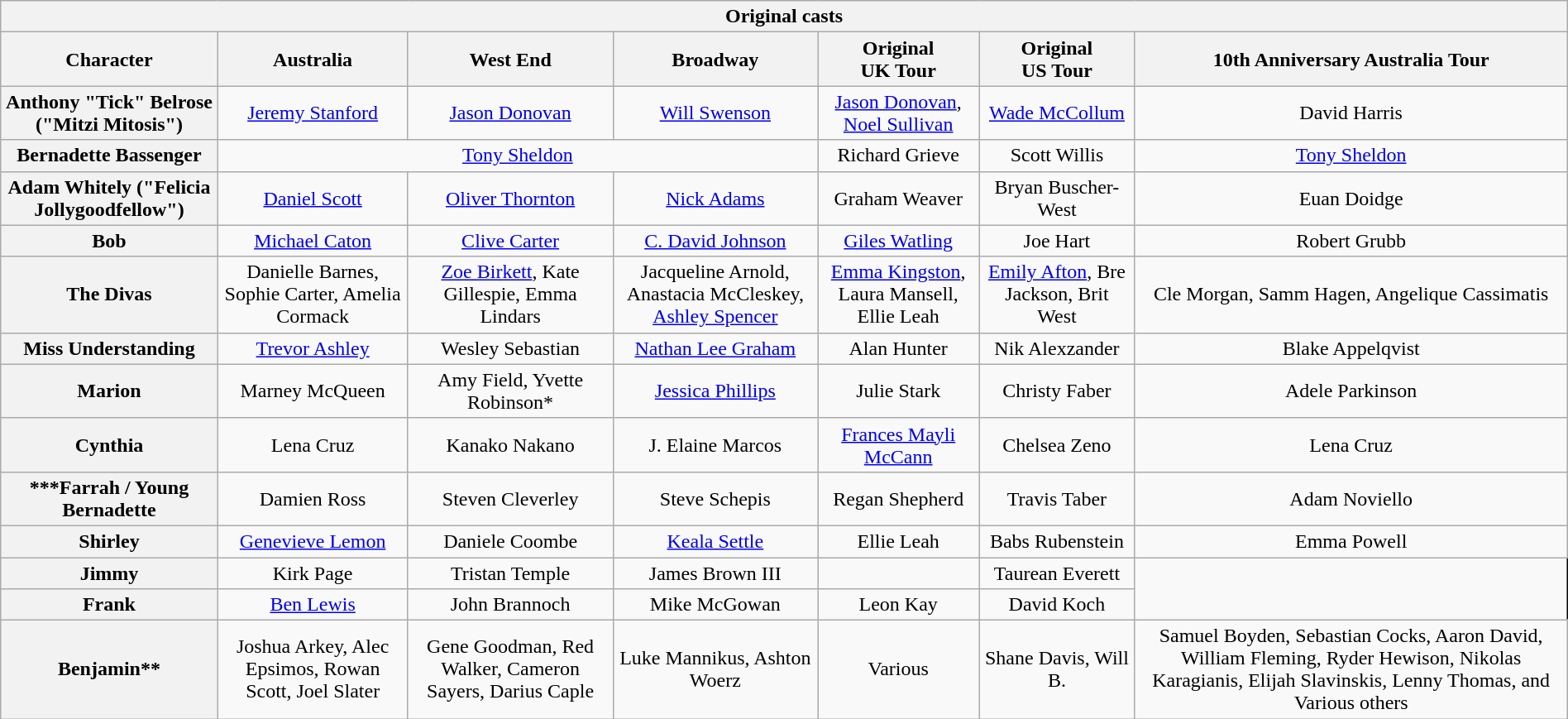<table class="wikitable sortable" style="border:1px solid; width:100%; text-align:center; margin:1em auto;">
<tr>
<th colspan="10">Original casts</th>
</tr>
<tr>
<th>Character</th>
<th>Australia</th>
<th>West End</th>
<th>Broadway</th>
<th>Original<br>UK Tour</th>
<th>Original<br>US Tour</th>
<th>10th Anniversary Australia Tour</th>
</tr>
<tr>
<th>Anthony "Tick" Belrose ("Mitzi Mitosis")</th>
<td><a href='#'>Jeremy Stanford</a></td>
<td><a href='#'>Jason Donovan</a></td>
<td><a href='#'>Will Swenson</a></td>
<td><a href='#'>Jason Donovan</a>, <a href='#'>Noel Sullivan</a></td>
<td><a href='#'>Wade McCollum</a></td>
<td>David Harris</td>
</tr>
<tr>
<th>Bernadette Bassenger</th>
<td colspan="3"><a href='#'>Tony Sheldon</a></td>
<td>Richard Grieve</td>
<td>Scott Willis</td>
<td colspan="3"><a href='#'>Tony Sheldon</a></td>
</tr>
<tr>
<th>Adam Whitely ("Felicia Jollygoodfellow")</th>
<td><a href='#'>Daniel Scott</a></td>
<td><a href='#'>Oliver Thornton</a></td>
<td><a href='#'>Nick Adams</a></td>
<td>Graham Weaver</td>
<td>Bryan Buscher-West</td>
<td>Euan Doidge</td>
</tr>
<tr>
<th>Bob</th>
<td><a href='#'>Michael Caton</a></td>
<td><a href='#'>Clive Carter</a></td>
<td><a href='#'>C. David Johnson</a></td>
<td><a href='#'>Giles Watling</a></td>
<td>Joe Hart</td>
<td>Robert Grubb</td>
</tr>
<tr>
<th>The Divas</th>
<td>Danielle Barnes, Sophie Carter, Amelia Cormack</td>
<td><a href='#'>Zoe Birkett</a>, Kate Gillespie, Emma Lindars</td>
<td>Jacqueline Arnold, Anastacia McCleskey, <a href='#'>Ashley Spencer</a></td>
<td><a href='#'>Emma Kingston</a>, Laura Mansell, Ellie Leah</td>
<td><a href='#'>Emily Afton</a>, Bre Jackson, Brit West</td>
<td>Cle Morgan, Samm Hagen, Angelique Cassimatis</td>
</tr>
<tr>
<th>Miss Understanding</th>
<td><a href='#'>Trevor Ashley</a></td>
<td>Wesley Sebastian</td>
<td><a href='#'>Nathan Lee Graham</a></td>
<td>Alan Hunter</td>
<td>Nik Alexzander</td>
<td>Blake Appelqvist</td>
</tr>
<tr>
<th>Marion</th>
<td>Marney McQueen</td>
<td>Amy Field, Yvette Robinson*</td>
<td><a href='#'>Jessica Phillips</a></td>
<td>Julie Stark</td>
<td>Christy Faber</td>
<td>Adele Parkinson</td>
</tr>
<tr>
<th>Cynthia</th>
<td>Lena Cruz</td>
<td>Kanako Nakano</td>
<td>J. Elaine Marcos</td>
<td><a href='#'>Frances Mayli McCann</a></td>
<td>Chelsea Zeno</td>
<td>Lena Cruz</td>
</tr>
<tr>
<th>***Farrah / Young Bernadette</th>
<td>Damien Ross</td>
<td>Steven Cleverley</td>
<td>Steve Schepis</td>
<td>Regan Shepherd</td>
<td>Travis Taber</td>
<td>Adam Noviello</td>
</tr>
<tr>
<th>Shirley</th>
<td><a href='#'>Genevieve Lemon</a></td>
<td>Daniele Coombe</td>
<td><a href='#'>Keala Settle</a></td>
<td>Ellie Leah</td>
<td>Babs Rubenstein</td>
<td>Emma Powell</td>
</tr>
<tr>
<th>Jimmy</th>
<td>Kirk Page</td>
<td>Tristan Temple</td>
<td>James Brown III</td>
<td></td>
<td>Taurean Everett</td>
</tr>
<tr>
<th>Frank</th>
<td><a href='#'>Ben Lewis</a></td>
<td>John Brannoch</td>
<td>Mike McGowan</td>
<td>Leon Kay</td>
<td>David Koch</td>
</tr>
<tr>
<th>Benjamin**</th>
<td>Joshua Arkey, Alec Epsimos, Rowan Scott, Joel Slater</td>
<td>Gene Goodman, Red Walker, Cameron Sayers, Darius Caple</td>
<td>Luke Mannikus, Ashton Woerz</td>
<td>Various</td>
<td>Shane Davis, Will B.</td>
<td>Samuel Boyden, Sebastian Cocks, Aaron David, William Fleming, Ryder Hewison, Nikolas Karagianis, Elijah Slavinskis, Lenny Thomas, and Various others</td>
</tr>
</table>
